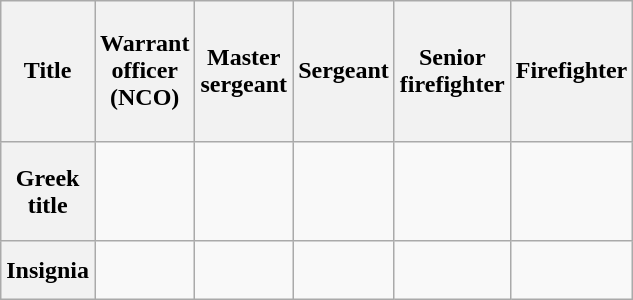<table class="wikitable" style="text-align: center; width: 200px; height: 200px;">
<tr>
<th scope="row">Title</th>
<th scope="col">Warrant officer (NCO)</th>
<th scope="col">Master sergeant</th>
<th scope="col">Sergeant</th>
<th>Senior firefighter</th>
<th scope="col">Firefighter</th>
</tr>
<tr>
<th scope="row">Greek title</th>
<td><br></td>
<td><br></td>
<td><br></td>
<td><br></td>
<td><br></td>
</tr>
<tr>
<th scope="row">Insignia</th>
<td></td>
<td></td>
<td></td>
<td></td>
<td></td>
</tr>
</table>
